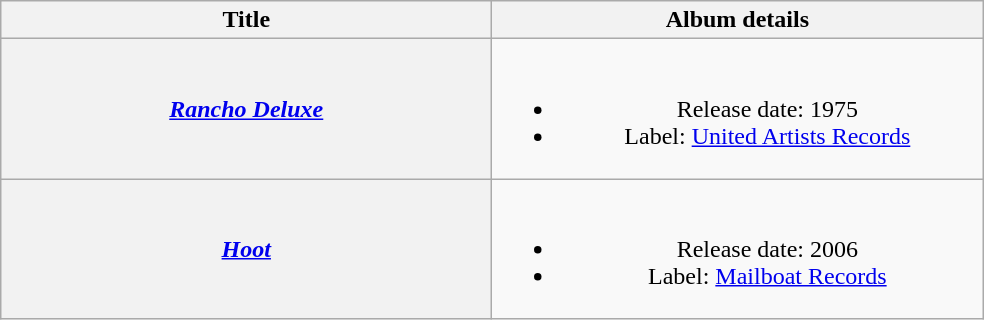<table class="wikitable plainrowheaders" style="text-align:center;">
<tr>
<th style="width:20em;">Title</th>
<th style="width:20em;">Album details</th>
</tr>
<tr>
<th scope="row"><em><a href='#'>Rancho Deluxe</a></em></th>
<td><br><ul><li>Release date: 1975</li><li>Label: <a href='#'>United Artists Records</a></li></ul></td>
</tr>
<tr>
<th scope="row"><em><a href='#'>Hoot</a></em></th>
<td><br><ul><li>Release date: 2006</li><li>Label: <a href='#'>Mailboat Records</a></li></ul></td>
</tr>
</table>
